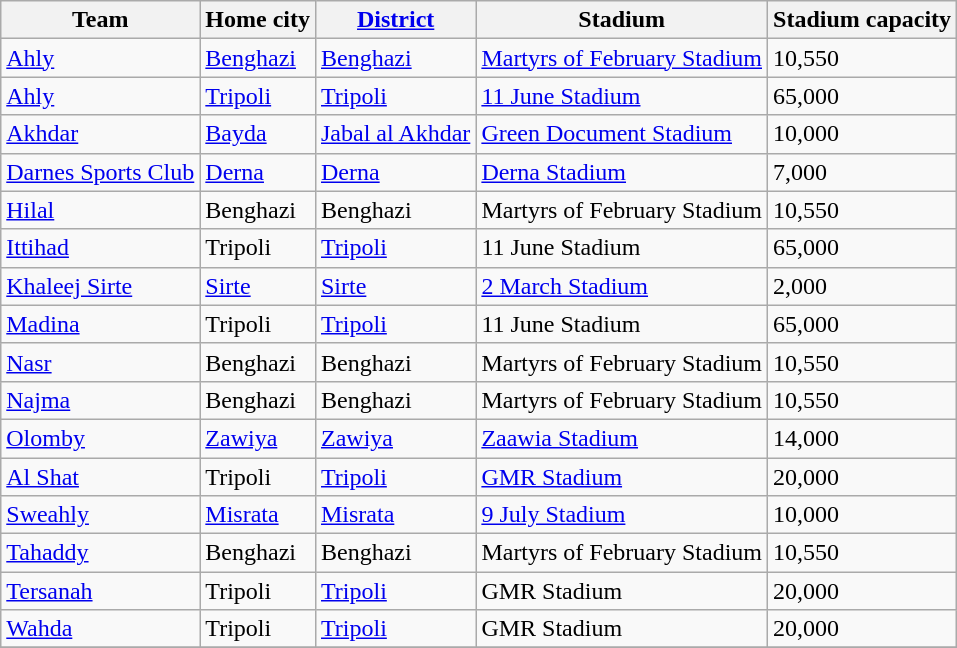<table class="wikitable sortable" style="text-align: left;">
<tr>
<th>Team</th>
<th>Home city</th>
<th><a href='#'>District</a></th>
<th>Stadium</th>
<th>Stadium capacity</th>
</tr>
<tr>
<td><a href='#'>Ahly</a></td>
<td><a href='#'>Benghazi</a></td>
<td><a href='#'>Benghazi</a></td>
<td><a href='#'>Martyrs of February Stadium</a></td>
<td>10,550</td>
</tr>
<tr>
<td><a href='#'>Ahly</a></td>
<td><a href='#'>Tripoli</a></td>
<td><a href='#'>Tripoli</a></td>
<td><a href='#'>11 June Stadium</a></td>
<td>65,000</td>
</tr>
<tr>
<td><a href='#'>Akhdar</a></td>
<td><a href='#'>Bayda</a></td>
<td><a href='#'>Jabal al Akhdar</a></td>
<td><a href='#'>Green Document Stadium</a></td>
<td>10,000</td>
</tr>
<tr>
<td><a href='#'>Darnes Sports Club</a></td>
<td><a href='#'>Derna</a></td>
<td><a href='#'>Derna</a></td>
<td><a href='#'>Derna Stadium</a></td>
<td>7,000</td>
</tr>
<tr>
<td><a href='#'>Hilal</a></td>
<td>Benghazi</td>
<td>Benghazi</td>
<td>Martyrs of February Stadium</td>
<td>10,550</td>
</tr>
<tr>
<td><a href='#'>Ittihad</a></td>
<td>Tripoli</td>
<td><a href='#'>Tripoli</a></td>
<td>11 June Stadium</td>
<td>65,000</td>
</tr>
<tr>
<td><a href='#'>Khaleej Sirte</a></td>
<td><a href='#'>Sirte</a></td>
<td><a href='#'>Sirte</a></td>
<td><a href='#'>2 March Stadium</a></td>
<td>2,000</td>
</tr>
<tr>
<td><a href='#'>Madina</a></td>
<td>Tripoli</td>
<td><a href='#'>Tripoli</a></td>
<td>11 June Stadium</td>
<td>65,000</td>
</tr>
<tr>
<td><a href='#'>Nasr</a></td>
<td>Benghazi</td>
<td>Benghazi</td>
<td>Martyrs of February Stadium</td>
<td>10,550</td>
</tr>
<tr>
<td><a href='#'>Najma</a></td>
<td>Benghazi</td>
<td>Benghazi</td>
<td>Martyrs of February Stadium</td>
<td>10,550</td>
</tr>
<tr>
<td><a href='#'>Olomby</a></td>
<td><a href='#'>Zawiya</a></td>
<td><a href='#'>Zawiya</a></td>
<td><a href='#'>Zaawia Stadium</a></td>
<td>14,000</td>
</tr>
<tr>
<td><a href='#'>Al Shat</a></td>
<td>Tripoli</td>
<td><a href='#'>Tripoli</a></td>
<td><a href='#'>GMR Stadium</a></td>
<td>20,000</td>
</tr>
<tr>
<td><a href='#'>Sweahly</a></td>
<td><a href='#'>Misrata</a></td>
<td><a href='#'>Misrata</a></td>
<td><a href='#'>9 July Stadium</a></td>
<td>10,000</td>
</tr>
<tr>
<td><a href='#'>Tahaddy</a></td>
<td>Benghazi</td>
<td>Benghazi</td>
<td>Martyrs of February Stadium</td>
<td>10,550</td>
</tr>
<tr>
<td><a href='#'>Tersanah</a></td>
<td>Tripoli</td>
<td><a href='#'>Tripoli</a></td>
<td>GMR Stadium</td>
<td>20,000</td>
</tr>
<tr>
<td><a href='#'>Wahda</a></td>
<td>Tripoli</td>
<td><a href='#'>Tripoli</a></td>
<td>GMR Stadium</td>
<td>20,000</td>
</tr>
<tr>
</tr>
</table>
